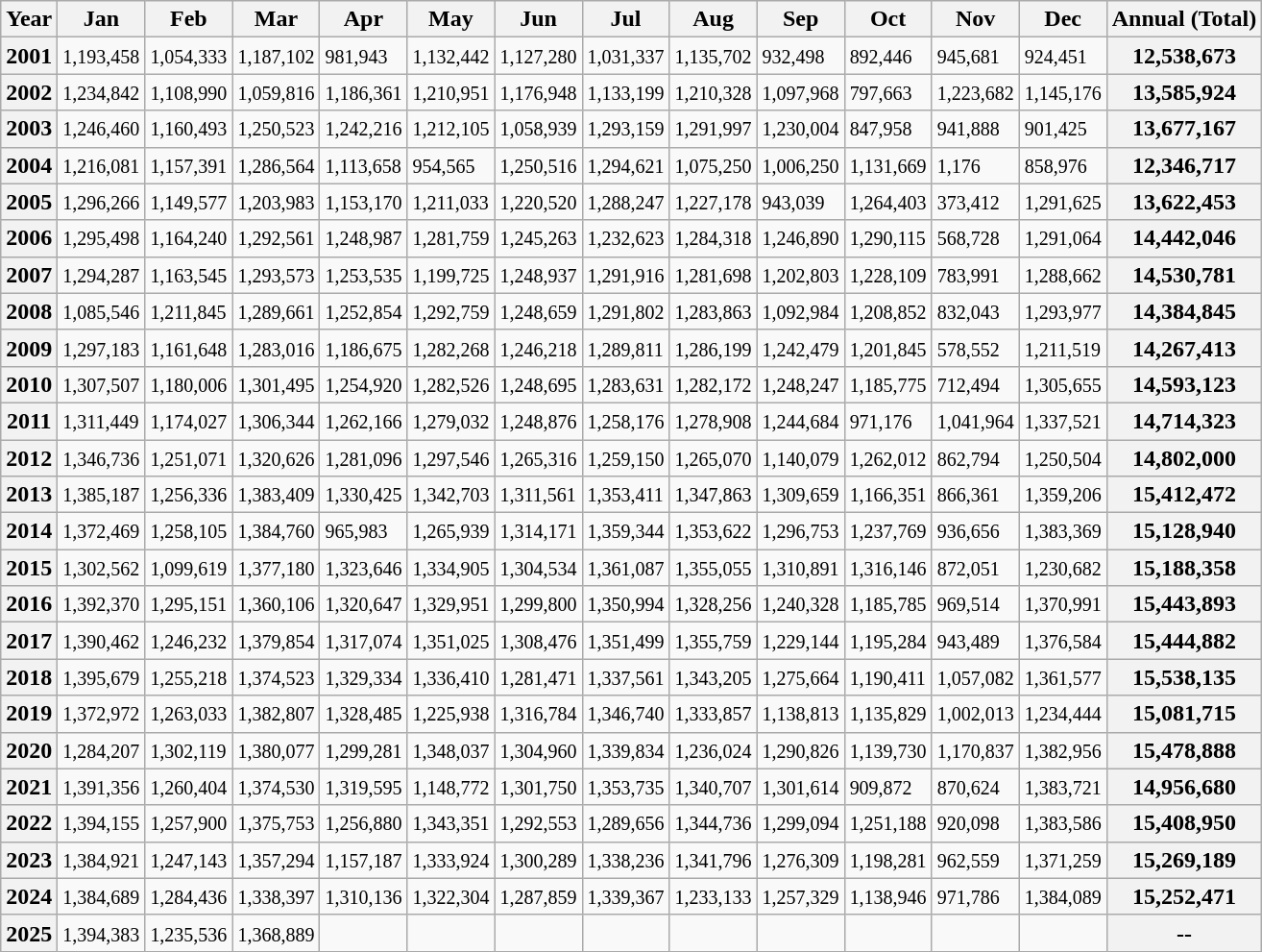<table class="wikitable">
<tr>
<th>Year</th>
<th>Jan</th>
<th>Feb</th>
<th>Mar</th>
<th>Apr</th>
<th>May</th>
<th>Jun</th>
<th>Jul</th>
<th>Aug</th>
<th>Sep</th>
<th>Oct</th>
<th>Nov</th>
<th>Dec</th>
<th>Annual (Total)</th>
</tr>
<tr>
<th>2001</th>
<td><small>1,193,458</small></td>
<td><small>1,054,333</small></td>
<td><small>1,187,102</small></td>
<td><small>981,943</small></td>
<td><small>1,132,442</small></td>
<td><small>1,127,280</small></td>
<td><small>1,031,337</small></td>
<td><small>1,135,702</small></td>
<td><small>932,498</small></td>
<td><small>892,446</small></td>
<td><small>945,681</small></td>
<td><small>924,451</small></td>
<th>12,538,673</th>
</tr>
<tr>
<th>2002</th>
<td><small>1,234,842</small></td>
<td><small>1,108,990</small></td>
<td><small>1,059,816</small></td>
<td><small>1,186,361</small></td>
<td><small>1,210,951</small></td>
<td><small>1,176,948</small></td>
<td><small>1,133,199</small></td>
<td><small>1,210,328</small></td>
<td><small>1,097,968</small></td>
<td><small>797,663</small></td>
<td><small>1,223,682</small></td>
<td><small>1,145,176</small></td>
<th>13,585,924</th>
</tr>
<tr>
<th>2003</th>
<td><small>1,246,460</small></td>
<td><small>1,160,493</small></td>
<td><small>1,250,523</small></td>
<td><small>1,242,216</small></td>
<td><small>1,212,105</small></td>
<td><small>1,058,939</small></td>
<td><small>1,293,159</small></td>
<td><small>1,291,997</small></td>
<td><small>1,230,004</small></td>
<td><small>847,958</small></td>
<td><small>941,888</small></td>
<td><small>901,425</small></td>
<th>13,677,167</th>
</tr>
<tr>
<th>2004</th>
<td><small>1,216,081</small></td>
<td><small>1,157,391</small></td>
<td><small>1,286,564</small></td>
<td><small>1,113,658</small></td>
<td><small>954,565</small></td>
<td><small>1,250,516</small></td>
<td><small>1,294,621</small></td>
<td><small>1,075,250</small></td>
<td><small>1,006,250</small></td>
<td><small>1,131,669</small></td>
<td><small>1,176</small></td>
<td><small>858,976</small></td>
<th>12,346,717</th>
</tr>
<tr>
<th>2005</th>
<td><small>1,296,266</small></td>
<td><small>1,149,577</small></td>
<td><small>1,203,983</small></td>
<td><small>1,153,170</small></td>
<td><small>1,211,033</small></td>
<td><small>1,220,520</small></td>
<td><small>1,288,247</small></td>
<td><small>1,227,178</small></td>
<td><small>943,039</small></td>
<td><small>1,264,403</small></td>
<td><small>373,412</small></td>
<td><small>1,291,625</small></td>
<th>13,622,453</th>
</tr>
<tr>
<th>2006</th>
<td><small>1,295,498</small></td>
<td><small>1,164,240</small></td>
<td><small>1,292,561</small></td>
<td><small>1,248,987</small></td>
<td><small>1,281,759</small></td>
<td><small>1,245,263</small></td>
<td><small>1,232,623</small></td>
<td><small>1,284,318</small></td>
<td><small>1,246,890</small></td>
<td><small>1,290,115</small></td>
<td><small>568,728</small></td>
<td><small>1,291,064</small></td>
<th>14,442,046</th>
</tr>
<tr>
<th>2007</th>
<td><small>1,294,287</small></td>
<td><small>1,163,545</small></td>
<td><small>1,293,573</small></td>
<td><small>1,253,535</small></td>
<td><small>1,199,725</small></td>
<td><small>1,248,937</small></td>
<td><small>1,291,916</small></td>
<td><small>1,281,698</small></td>
<td><small>1,202,803</small></td>
<td><small>1,228,109</small></td>
<td><small>783,991</small></td>
<td><small>1,288,662</small></td>
<th>14,530,781</th>
</tr>
<tr>
<th>2008</th>
<td><small>1,085,546</small></td>
<td><small>1,211,845</small></td>
<td><small>1,289,661</small></td>
<td><small>1,252,854</small></td>
<td><small>1,292,759</small></td>
<td><small>1,248,659</small></td>
<td><small>1,291,802</small></td>
<td><small>1,283,863</small></td>
<td><small>1,092,984</small></td>
<td><small>1,208,852</small></td>
<td><small>832,043</small></td>
<td><small>1,293,977</small></td>
<th>14,384,845</th>
</tr>
<tr>
<th>2009</th>
<td><small>1,297,183</small></td>
<td><small>1,161,648</small></td>
<td><small>1,283,016</small></td>
<td><small>1,186,675</small></td>
<td><small>1,282,268</small></td>
<td><small>1,246,218</small></td>
<td><small>1,289,811</small></td>
<td><small>1,286,199</small></td>
<td><small>1,242,479</small></td>
<td><small>1,201,845</small></td>
<td><small>578,552</small></td>
<td><small>1,211,519</small></td>
<th>14,267,413</th>
</tr>
<tr>
<th>2010</th>
<td><small>1,307,507</small></td>
<td><small>1,180,006</small></td>
<td><small>1,301,495</small></td>
<td><small>1,254,920</small></td>
<td><small>1,282,526</small></td>
<td><small>1,248,695</small></td>
<td><small>1,283,631</small></td>
<td><small>1,282,172</small></td>
<td><small>1,248,247</small></td>
<td><small>1,185,775</small></td>
<td><small>712,494</small></td>
<td><small>1,305,655</small></td>
<th>14,593,123</th>
</tr>
<tr>
<th>2011</th>
<td><small>1,311,449</small></td>
<td><small>1,174,027</small></td>
<td><small>1,306,344</small></td>
<td><small>1,262,166</small></td>
<td><small>1,279,032</small></td>
<td><small>1,248,876</small></td>
<td><small>1,258,176</small></td>
<td><small>1,278,908</small></td>
<td><small>1,244,684</small></td>
<td><small>971,176</small></td>
<td><small>1,041,964</small></td>
<td><small>1,337,521</small></td>
<th>14,714,323</th>
</tr>
<tr>
<th>2012</th>
<td><small>1,346,736</small></td>
<td><small>1,251,071</small></td>
<td><small>1,320,626</small></td>
<td><small>1,281,096</small></td>
<td><small>1,297,546</small></td>
<td><small>1,265,316</small></td>
<td><small>1,259,150</small></td>
<td><small>1,265,070</small></td>
<td><small>1,140,079</small></td>
<td><small>1,262,012</small></td>
<td><small>862,794</small></td>
<td><small>1,250,504</small></td>
<th>14,802,000</th>
</tr>
<tr>
<th>2013</th>
<td><small>1,385,187</small></td>
<td><small>1,256,336</small></td>
<td><small>1,383,409</small></td>
<td><small>1,330,425</small></td>
<td><small>1,342,703</small></td>
<td><small>1,311,561</small></td>
<td><small>1,353,411</small></td>
<td><small>1,347,863</small></td>
<td><small>1,309,659</small></td>
<td><small>1,166,351</small></td>
<td><small>866,361</small></td>
<td><small>1,359,206</small></td>
<th>15,412,472</th>
</tr>
<tr>
<th>2014</th>
<td><small>1,372,469</small></td>
<td><small>1,258,105</small></td>
<td><small>1,384,760</small></td>
<td><small>965,983</small></td>
<td><small>1,265,939</small></td>
<td><small>1,314,171</small></td>
<td><small>1,359,344</small></td>
<td><small>1,353,622</small></td>
<td><small>1,296,753</small></td>
<td><small>1,237,769</small></td>
<td><small>936,656</small></td>
<td><small>1,383,369</small></td>
<th>15,128,940</th>
</tr>
<tr>
<th>2015</th>
<td><small>1,302,562</small></td>
<td><small>1,099,619</small></td>
<td><small>1,377,180</small></td>
<td><small>1,323,646</small></td>
<td><small>1,334,905</small></td>
<td><small>1,304,534</small></td>
<td><small>1,361,087</small></td>
<td><small>1,355,055</small></td>
<td><small>1,310,891</small></td>
<td><small>1,316,146</small></td>
<td><small>872,051</small></td>
<td><small>1,230,682</small></td>
<th>15,188,358</th>
</tr>
<tr>
<th>2016</th>
<td><small>1,392,370</small></td>
<td><small>1,295,151</small></td>
<td><small>1,360,106</small></td>
<td><small>1,320,647</small></td>
<td><small>1,329,951</small></td>
<td><small>1,299,800</small></td>
<td><small>1,350,994</small></td>
<td><small>1,328,256</small></td>
<td><small>1,240,328</small></td>
<td><small>1,185,785</small></td>
<td><small>969,514</small></td>
<td><small>1,370,991</small></td>
<th>15,443,893</th>
</tr>
<tr>
<th>2017</th>
<td><small>1,390,462</small></td>
<td><small>1,246,232</small></td>
<td><small>1,379,854</small></td>
<td><small>1,317,074</small></td>
<td><small>1,351,025</small></td>
<td><small>1,308,476</small></td>
<td><small>1,351,499</small></td>
<td><small>1,355,759</small></td>
<td><small>1,229,144</small></td>
<td><small>1,195,284</small></td>
<td><small>943,489</small></td>
<td><small>1,376,584</small></td>
<th>15,444,882</th>
</tr>
<tr>
<th>2018</th>
<td><small>1,395,679</small></td>
<td><small>1,255,218</small></td>
<td><small>1,374,523</small></td>
<td><small>1,329,334</small></td>
<td><small>1,336,410</small></td>
<td><small>1,281,471</small></td>
<td><small>1,337,561</small></td>
<td><small>1,343,205</small></td>
<td><small>1,275,664</small></td>
<td><small>1,190,411</small></td>
<td><small>1,057,082</small></td>
<td><small>1,361,577</small></td>
<th>15,538,135</th>
</tr>
<tr>
<th>2019</th>
<td><small>1,372,972</small></td>
<td><small>1,263,033</small></td>
<td><small>1,382,807</small></td>
<td><small>1,328,485</small></td>
<td><small>1,225,938</small></td>
<td><small>1,316,784</small></td>
<td><small>1,346,740</small></td>
<td><small>1,333,857</small></td>
<td><small>1,138,813</small></td>
<td><small>1,135,829</small></td>
<td><small>1,002,013</small></td>
<td><small>1,234,444</small></td>
<th>15,081,715</th>
</tr>
<tr>
<th>2020</th>
<td><small>1,284,207</small></td>
<td><small>1,302,119</small></td>
<td><small>1,380,077</small></td>
<td><small>1,299,281</small></td>
<td><small>1,348,037</small></td>
<td><small>1,304,960</small></td>
<td><small>1,339,834</small></td>
<td><small>1,236,024</small></td>
<td><small>1,290,826</small></td>
<td><small>1,139,730</small></td>
<td><small>1,170,837</small></td>
<td><small>1,382,956</small></td>
<th>15,478,888</th>
</tr>
<tr>
<th>2021</th>
<td><small>1,391,356</small></td>
<td><small>1,260,404</small></td>
<td><small>1,374,530</small></td>
<td><small>1,319,595</small></td>
<td><small>1,148,772</small></td>
<td><small>1,301,750</small></td>
<td><small>1,353,735</small></td>
<td><small>1,340,707</small></td>
<td><small>1,301,614</small></td>
<td><small>909,872</small></td>
<td><small>870,624</small></td>
<td><small>1,383,721</small></td>
<th>14,956,680</th>
</tr>
<tr>
<th>2022</th>
<td><small>1,394,155</small></td>
<td><small>1,257,900</small></td>
<td><small>1,375,753</small></td>
<td><small>1,256,880</small></td>
<td><small>1,343,351</small></td>
<td><small>1,292,553</small></td>
<td><small>1,289,656</small></td>
<td><small>1,344,736</small></td>
<td><small>1,299,094</small></td>
<td><small>1,251,188</small></td>
<td><small>920,098</small></td>
<td><small>1,383,586</small></td>
<th>15,408,950</th>
</tr>
<tr>
<th>2023</th>
<td><small>1,384,921</small></td>
<td><small>1,247,143</small></td>
<td><small>1,357,294</small></td>
<td><small>1,157,187</small></td>
<td><small>1,333,924</small></td>
<td><small>1,300,289</small></td>
<td><small>1,338,236</small></td>
<td><small>1,341,796</small></td>
<td><small>1,276,309</small></td>
<td><small>1,198,281</small></td>
<td><small>962,559</small></td>
<td><small>1,371,259</small></td>
<th>15,269,189</th>
</tr>
<tr>
<th>2024</th>
<td><small>1,384,689</small></td>
<td><small>1,284,436</small></td>
<td><small>1,338,397</small></td>
<td><small>1,310,136</small></td>
<td><small>1,322,304</small></td>
<td><small>1,287,859</small></td>
<td><small>1,339,367</small></td>
<td><small>1,233,133</small></td>
<td><small>1,257,329</small></td>
<td><small>1,138,946</small></td>
<td><small>971,786</small></td>
<td><small>1,384,089</small></td>
<th>15,252,471</th>
</tr>
<tr>
<th>2025</th>
<td><small>1,394,383</small></td>
<td><small>1,235,536</small></td>
<td><small>1,368,889</small></td>
<td><small></small></td>
<td><small></small></td>
<td><small></small></td>
<td><small></small></td>
<td><small></small></td>
<td><small></small></td>
<td><small></small></td>
<td><small></small></td>
<td><small></small></td>
<th>--</th>
</tr>
<tr>
</tr>
</table>
